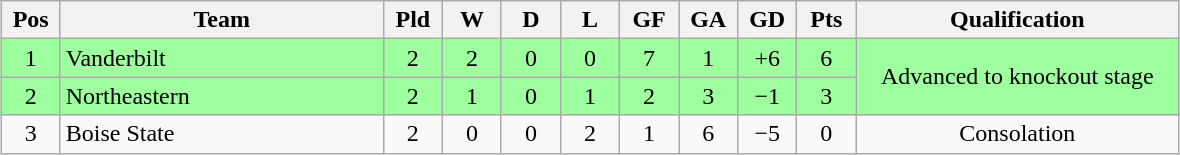<table class="wikitable" style="text-align:center; margin: 1em auto">
<tr>
<th style="width:2em">Pos</th>
<th style="width:13em">Team</th>
<th style="width:2em">Pld</th>
<th style="width:2em">W</th>
<th style="width:2em">D</th>
<th style="width:2em">L</th>
<th style="width:2em">GF</th>
<th style="width:2em">GA</th>
<th style="width:2em">GD</th>
<th style="width:2em">Pts</th>
<th style="width:13em">Qualification</th>
</tr>
<tr bgcolor="#9eff9e">
<td>1</td>
<td style="text-align:left">Vanderbilt</td>
<td>2</td>
<td>2</td>
<td>0</td>
<td>0</td>
<td>7</td>
<td>1</td>
<td>+6</td>
<td>6</td>
<td rowspan="2">Advanced to knockout stage</td>
</tr>
<tr bgcolor="#9eff9e">
<td>2</td>
<td style="text-align:left">Northeastern</td>
<td>2</td>
<td>1</td>
<td>0</td>
<td>1</td>
<td>2</td>
<td>3</td>
<td>−1</td>
<td>3</td>
</tr>
<tr>
<td>3</td>
<td style="text-align:left">Boise State</td>
<td>2</td>
<td>0</td>
<td>0</td>
<td>2</td>
<td>1</td>
<td>6</td>
<td>−5</td>
<td>0</td>
<td>Consolation</td>
</tr>
</table>
